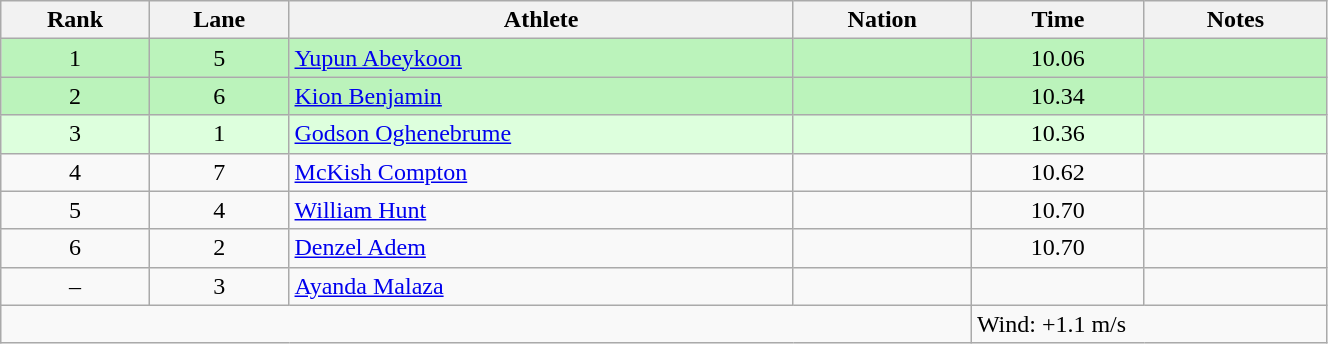<table class="wikitable sortable" style="text-align:center;width: 70%;">
<tr>
<th scope="col">Rank</th>
<th scope="col">Lane</th>
<th scope="col">Athlete</th>
<th scope="col">Nation</th>
<th scope="col">Time</th>
<th scope="col">Notes</th>
</tr>
<tr bgcolor="#bbf3bb">
<td>1</td>
<td>5</td>
<td align=left><a href='#'>Yupun Abeykoon</a></td>
<td align=left></td>
<td>10.06</td>
<td></td>
</tr>
<tr bgcolor="#bbf3bb">
<td>2</td>
<td>6</td>
<td align=left><a href='#'>Kion Benjamin</a></td>
<td align=left></td>
<td>10.34</td>
<td></td>
</tr>
<tr bgcolor="ddffdd">
<td>3</td>
<td>1</td>
<td align=left><a href='#'>Godson Oghenebrume</a></td>
<td align=left></td>
<td>10.36</td>
<td></td>
</tr>
<tr>
<td>4</td>
<td>7</td>
<td align=left><a href='#'>McKish Compton</a></td>
<td align=left></td>
<td>10.62</td>
<td></td>
</tr>
<tr>
<td>5</td>
<td>4</td>
<td align=left><a href='#'>William Hunt</a></td>
<td align=left></td>
<td>10.70</td>
<td></td>
</tr>
<tr>
<td>6</td>
<td>2</td>
<td align=left><a href='#'>Denzel Adem</a></td>
<td align=left></td>
<td>10.70</td>
<td></td>
</tr>
<tr>
<td>–</td>
<td>3</td>
<td align=left><a href='#'>Ayanda Malaza</a></td>
<td align=left></td>
<td></td>
<td></td>
</tr>
<tr class="sortbottom">
<td colspan="4"></td>
<td colspan="2" style="text-align:left;">Wind: +1.1 m/s</td>
</tr>
</table>
